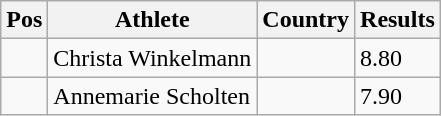<table class="wikitable">
<tr>
<th>Pos</th>
<th>Athlete</th>
<th>Country</th>
<th>Results</th>
</tr>
<tr>
<td align="center"></td>
<td>Christa Winkelmann</td>
<td></td>
<td>8.80</td>
</tr>
<tr>
<td align="center"></td>
<td>Annemarie Scholten</td>
<td></td>
<td>7.90</td>
</tr>
</table>
